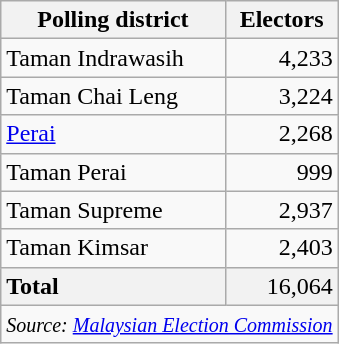<table class="wikitable sortable">
<tr>
<th>Polling district</th>
<th>Electors</th>
</tr>
<tr>
<td>Taman Indrawasih</td>
<td align="right">4,233</td>
</tr>
<tr>
<td>Taman Chai Leng</td>
<td align="right">3,224</td>
</tr>
<tr>
<td><a href='#'>Perai</a></td>
<td align="right">2,268</td>
</tr>
<tr>
<td>Taman Perai</td>
<td align="right">999</td>
</tr>
<tr>
<td>Taman Supreme</td>
<td align="right">2,937</td>
</tr>
<tr>
<td>Taman Kimsar</td>
<td align="right">2,403</td>
</tr>
<tr>
<td style="background: #f2f2f2"><strong>Total</strong></td>
<td style="background: #f2f2f2" align="right">16,064</td>
</tr>
<tr>
<td colspan="2"  align="right"><small><em>Source: <a href='#'>Malaysian Election Commission</a></em></small></td>
</tr>
</table>
